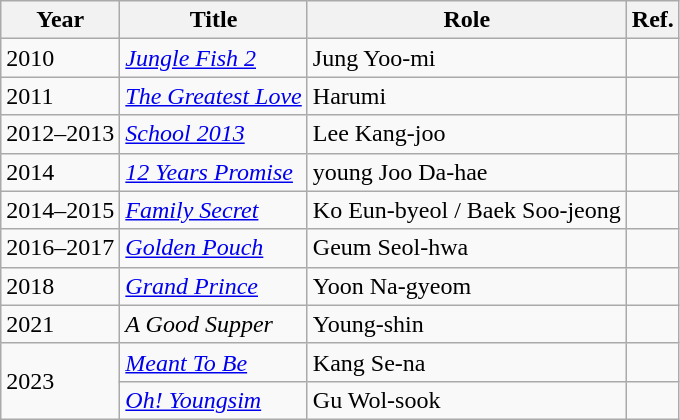<table class="wikitable">
<tr>
<th>Year</th>
<th>Title</th>
<th>Role</th>
<th>Ref.</th>
</tr>
<tr>
<td>2010</td>
<td><em><a href='#'>Jungle Fish 2</a></em></td>
<td>Jung Yoo-mi</td>
<td></td>
</tr>
<tr>
<td>2011</td>
<td><em><a href='#'>The Greatest Love</a></em></td>
<td>Harumi</td>
<td></td>
</tr>
<tr>
<td>2012–2013</td>
<td><em><a href='#'>School 2013</a></em></td>
<td>Lee Kang-joo</td>
<td></td>
</tr>
<tr>
<td>2014</td>
<td><em><a href='#'>12 Years Promise</a></em></td>
<td>young Joo Da-hae</td>
<td></td>
</tr>
<tr>
<td>2014–2015</td>
<td><em><a href='#'>Family Secret</a></em></td>
<td>Ko Eun-byeol / Baek Soo-jeong</td>
<td></td>
</tr>
<tr>
<td>2016–2017</td>
<td><em><a href='#'>Golden Pouch</a></em></td>
<td>Geum Seol-hwa</td>
<td></td>
</tr>
<tr>
<td>2018</td>
<td><em><a href='#'>Grand Prince</a></em></td>
<td>Yoon Na-gyeom</td>
<td></td>
</tr>
<tr>
<td>2021</td>
<td><em>A Good Supper</em></td>
<td>Young-shin</td>
<td></td>
</tr>
<tr>
<td rowspan=2>2023</td>
<td><em><a href='#'>Meant To Be</a></em></td>
<td>Kang Se-na</td>
<td></td>
</tr>
<tr>
<td><em><a href='#'>Oh! Youngsim</a></em></td>
<td>Gu Wol-sook</td>
<td></td>
</tr>
</table>
